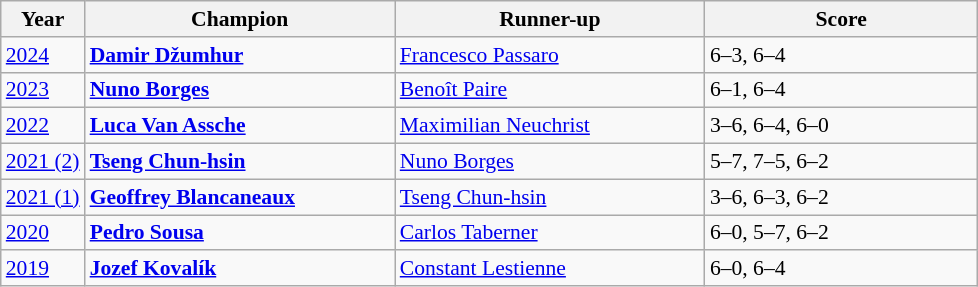<table class="wikitable" style="font-size:90%">
<tr>
<th>Year</th>
<th width="200">Champion</th>
<th width="200">Runner-up</th>
<th width="175">Score</th>
</tr>
<tr>
<td><a href='#'>2024</a></td>
<td> <strong><a href='#'>Damir Džumhur</a></strong></td>
<td> <a href='#'>Francesco Passaro</a></td>
<td>6–3, 6–4</td>
</tr>
<tr>
<td><a href='#'>2023</a></td>
<td> <strong><a href='#'>Nuno Borges</a></strong></td>
<td> <a href='#'>Benoît Paire</a></td>
<td>6–1, 6–4</td>
</tr>
<tr>
<td><a href='#'>2022</a></td>
<td> <strong><a href='#'>Luca Van Assche</a></strong></td>
<td> <a href='#'>Maximilian Neuchrist</a></td>
<td>3–6, 6–4, 6–0</td>
</tr>
<tr>
<td><a href='#'>2021 (2)</a></td>
<td> <strong><a href='#'>Tseng Chun-hsin</a></strong></td>
<td> <a href='#'>Nuno Borges</a></td>
<td>5–7, 7–5, 6–2</td>
</tr>
<tr>
<td><a href='#'>2021 (1)</a></td>
<td> <strong><a href='#'>Geoffrey Blancaneaux</a></strong></td>
<td> <a href='#'>Tseng Chun-hsin</a></td>
<td>3–6, 6–3, 6–2</td>
</tr>
<tr>
<td><a href='#'>2020</a></td>
<td> <strong><a href='#'>Pedro Sousa</a></strong></td>
<td> <a href='#'>Carlos Taberner</a></td>
<td>6–0, 5–7, 6–2</td>
</tr>
<tr>
<td><a href='#'>2019</a></td>
<td> <strong><a href='#'>Jozef Kovalík</a></strong></td>
<td> <a href='#'>Constant Lestienne</a></td>
<td>6–0, 6–4</td>
</tr>
</table>
